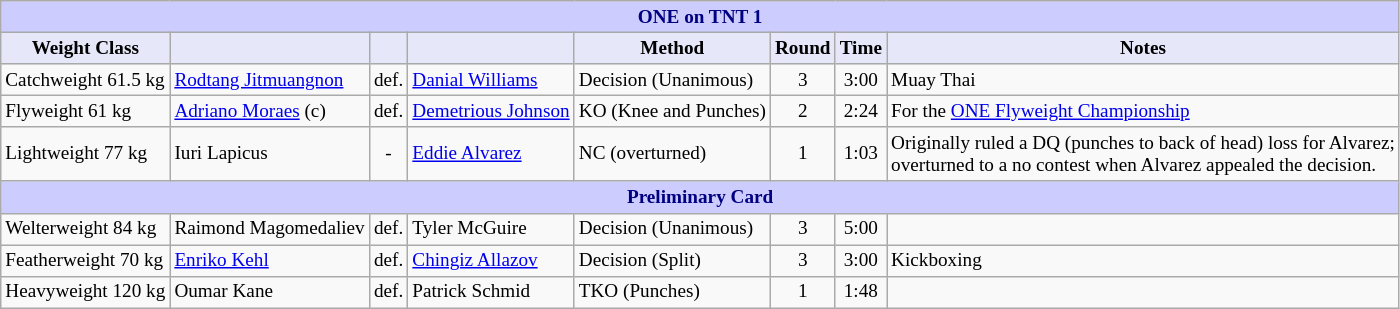<table class="wikitable" style="font-size: 80%;">
<tr>
<th colspan="8" style="background-color: #ccf; color: #000080; text-align: center;"><strong>ONE on TNT 1</strong></th>
</tr>
<tr>
<th colspan="1" style="background-color: #E6E8FA; color: #000000; text-align: center;">Weight Class</th>
<th colspan="1" style="background-color: #E6E8FA; color: #000000; text-align: center;"></th>
<th colspan="1" style="background-color: #E6E8FA; color: #000000; text-align: center;"></th>
<th colspan="1" style="background-color: #E6E8FA; color: #000000; text-align: center;"></th>
<th colspan="1" style="background-color: #E6E8FA; color: #000000; text-align: center;">Method</th>
<th colspan="1" style="background-color: #E6E8FA; color: #000000; text-align: center;">Round</th>
<th colspan="1" style="background-color: #E6E8FA; color: #000000; text-align: center;">Time</th>
<th colspan="1" style="background-color: #E6E8FA; color: #000000; text-align: center;">Notes</th>
</tr>
<tr>
<td>Catchweight 61.5 kg</td>
<td> <a href='#'>Rodtang Jitmuangnon</a></td>
<td>def.</td>
<td> <a href='#'>Danial Williams</a></td>
<td>Decision (Unanimous)</td>
<td align=center>3</td>
<td align=center>3:00</td>
<td>Muay Thai</td>
</tr>
<tr>
<td>Flyweight 61 kg</td>
<td> <a href='#'>Adriano Moraes</a> (c)</td>
<td>def.</td>
<td> <a href='#'>Demetrious Johnson</a></td>
<td>KO (Knee and Punches)</td>
<td align=center>2</td>
<td align=center>2:24</td>
<td>For the <a href='#'>ONE Flyweight Championship</a></td>
</tr>
<tr>
<td>Lightweight 77 kg</td>
<td> Iuri Lapicus</td>
<td align=center>-</td>
<td> <a href='#'>Eddie Alvarez</a></td>
<td>NC (overturned)</td>
<td align=center>1</td>
<td align=center>1:03</td>
<td>Originally ruled a DQ (punches to back of head) loss for Alvarez;<br> overturned to a no contest when Alvarez appealed the decision.</td>
</tr>
<tr>
<th colspan="8" style="background-color: #ccf; color: #000080; text-align: center;"><strong>Preliminary Card</strong></th>
</tr>
<tr>
<td>Welterweight 84 kg</td>
<td> Raimond Magomedaliev</td>
<td>def.</td>
<td> Tyler McGuire</td>
<td>Decision (Unanimous)</td>
<td align=center>3</td>
<td align=center>5:00</td>
<td></td>
</tr>
<tr>
<td>Featherweight 70 kg</td>
<td> <a href='#'>Enriko Kehl</a></td>
<td>def.</td>
<td> <a href='#'>Chingiz Allazov</a></td>
<td>Decision (Split)</td>
<td align=center>3</td>
<td align=center>3:00</td>
<td>Kickboxing</td>
</tr>
<tr>
<td>Heavyweight 120 kg</td>
<td> Oumar Kane</td>
<td>def.</td>
<td> Patrick Schmid</td>
<td>TKO (Punches)</td>
<td align=center>1</td>
<td align=center>1:48</td>
<td></td>
</tr>
</table>
